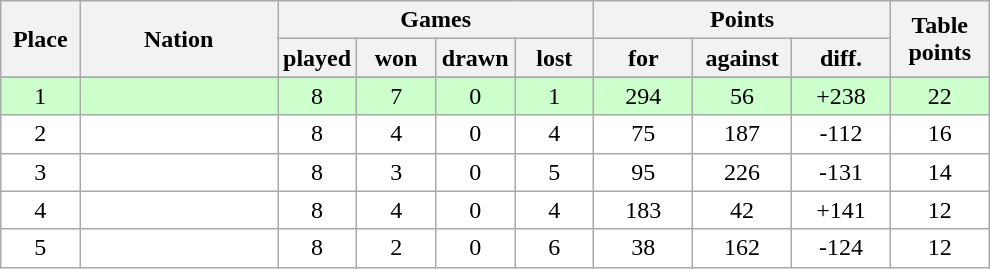<table class="wikitable">
<tr>
<th rowspan=2 width="8%">Place</th>
<th rowspan=2 width="20%">Nation</th>
<th colspan=4 width="32%">Games</th>
<th colspan=3 width="30%">Points</th>
<th rowspan=2 width="10%">Table<br>points</th>
</tr>
<tr>
<th width="8%">played</th>
<th width="8%">won</th>
<th width="8%">drawn</th>
<th width="8%">lost</th>
<th width="10%">for</th>
<th width="10%">against</th>
<th width="10%">diff.</th>
</tr>
<tr>
</tr>
<tr bgcolor=#ccffcc align=center>
<td>1</td>
<td align=left><strong></strong></td>
<td>8</td>
<td>7</td>
<td>0</td>
<td>1</td>
<td>294</td>
<td>56</td>
<td>+238</td>
<td>22</td>
</tr>
<tr bgcolor=#ffffff align=center>
<td>2</td>
<td align=left></td>
<td>8</td>
<td>4</td>
<td>0</td>
<td>4</td>
<td>75</td>
<td>187</td>
<td>-112</td>
<td>16</td>
</tr>
<tr bgcolor=#ffffff align=center>
<td>3</td>
<td align=left></td>
<td>8</td>
<td>3</td>
<td>0</td>
<td>5</td>
<td>95</td>
<td>226</td>
<td>-131</td>
<td>14</td>
</tr>
<tr bgcolor=#ffffff align=center>
<td>4</td>
<td align=left></td>
<td>8</td>
<td>4</td>
<td>0</td>
<td>4</td>
<td>183</td>
<td>42</td>
<td>+141</td>
<td>12</td>
</tr>
<tr bgcolor=#ffffff align=center>
<td>5</td>
<td align=left></td>
<td>8</td>
<td>2</td>
<td>0</td>
<td>6</td>
<td>38</td>
<td>162</td>
<td>-124</td>
<td>12</td>
</tr>
</table>
